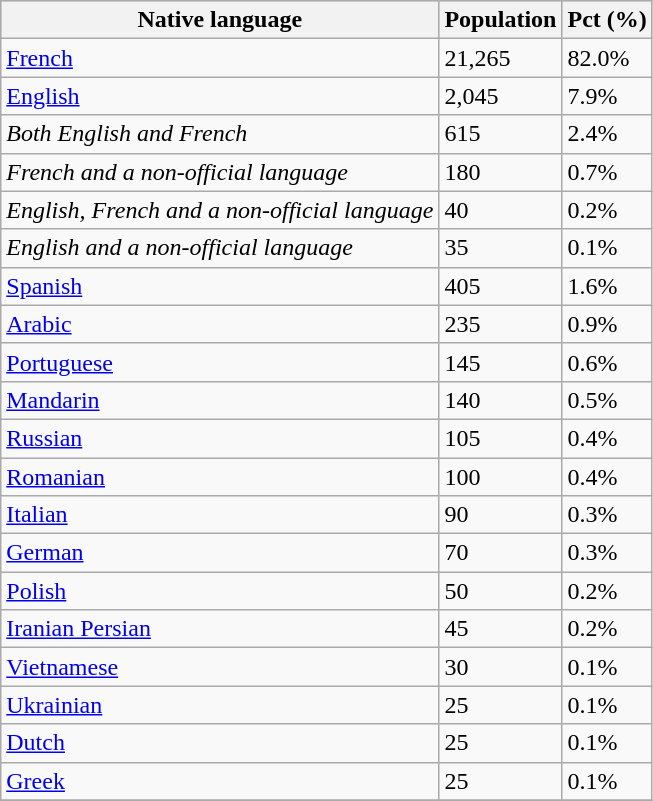<table class="wikitable" align="left">
<tr bgcolor="#CCCCCC">
<th>Native language</th>
<th>Population</th>
<th>Pct (%)</th>
</tr>
<tr>
<td><a href='#'>French</a></td>
<td>21,265</td>
<td>82.0%</td>
</tr>
<tr>
<td><a href='#'>English</a></td>
<td>2,045</td>
<td>7.9%</td>
</tr>
<tr>
<td><em>Both English and French</em></td>
<td>615</td>
<td>2.4%</td>
</tr>
<tr>
<td><em>French and a non-official language</em></td>
<td>180</td>
<td>0.7%</td>
</tr>
<tr>
<td><em>English, French and a non-official language</em></td>
<td>40</td>
<td>0.2%</td>
</tr>
<tr>
<td><em>English and a non-official language</em></td>
<td>35</td>
<td>0.1%</td>
</tr>
<tr>
<td><a href='#'>Spanish</a></td>
<td>405</td>
<td>1.6%</td>
</tr>
<tr>
<td><a href='#'>Arabic</a></td>
<td>235</td>
<td>0.9%</td>
</tr>
<tr>
<td><a href='#'>Portuguese</a></td>
<td>145</td>
<td>0.6%</td>
</tr>
<tr>
<td><a href='#'>Mandarin</a></td>
<td>140</td>
<td>0.5%</td>
</tr>
<tr>
<td><a href='#'>Russian</a></td>
<td>105</td>
<td>0.4%</td>
</tr>
<tr>
<td><a href='#'>Romanian</a></td>
<td>100</td>
<td>0.4%</td>
</tr>
<tr>
<td><a href='#'>Italian</a></td>
<td>90</td>
<td>0.3%</td>
</tr>
<tr>
<td><a href='#'>German</a></td>
<td>70</td>
<td>0.3%</td>
</tr>
<tr>
<td><a href='#'>Polish</a></td>
<td>50</td>
<td>0.2%</td>
</tr>
<tr>
<td><a href='#'>Iranian Persian</a></td>
<td>45</td>
<td>0.2%</td>
</tr>
<tr>
<td><a href='#'>Vietnamese</a></td>
<td>30</td>
<td>0.1%</td>
</tr>
<tr>
<td><a href='#'>Ukrainian</a></td>
<td>25</td>
<td>0.1%</td>
</tr>
<tr>
<td><a href='#'>Dutch</a></td>
<td>25</td>
<td>0.1%</td>
</tr>
<tr>
<td><a href='#'>Greek</a></td>
<td>25</td>
<td>0.1%</td>
</tr>
<tr>
</tr>
</table>
